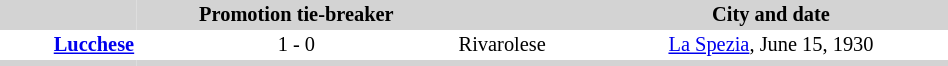<table align=center style="font-size: 85%; border-collapse:collapse" border=0 cellspacing=0 cellpadding=2 width=50%>
<tr bgcolor="D3D3D3">
<th align=right></th>
<th>Promotion tie-breaker</th>
<th align=left></th>
<th>City and date</th>
<th></th>
</tr>
<tr bgcolor=#FFFFFF>
<td align=right><strong><a href='#'>Lucchese</a></strong></td>
<td align=center>1 - 0</td>
<td>Rivarolese</td>
<td align=center><a href='#'>La Spezia</a>, June 15, 1930</td>
<td></td>
</tr>
<tr bgcolor="D3D3D3">
<td></td>
<td></td>
<td></td>
<td></td>
<td></td>
</tr>
</table>
